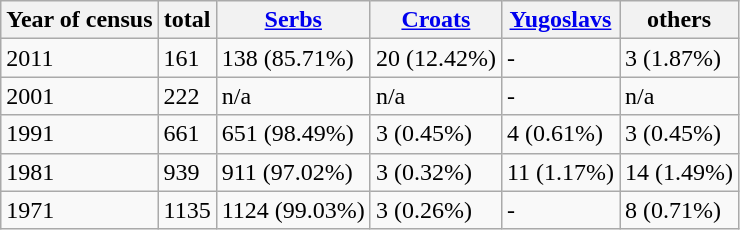<table class="wikitable">
<tr>
<th>Year of census</th>
<th>total</th>
<th><a href='#'>Serbs</a></th>
<th><a href='#'>Croats</a></th>
<th><a href='#'>Yugoslavs</a></th>
<th>others</th>
</tr>
<tr>
<td>2011</td>
<td>161</td>
<td>138  (85.71%)</td>
<td>20 (12.42%)</td>
<td>-</td>
<td>3 (1.87%)</td>
</tr>
<tr>
<td>2001</td>
<td>222</td>
<td>n/a</td>
<td>n/a</td>
<td>-</td>
<td>n/a</td>
</tr>
<tr>
<td>1991</td>
<td>661</td>
<td>651 (98.49%)</td>
<td>3 (0.45%)</td>
<td>4 (0.61%)</td>
<td>3 (0.45%)</td>
</tr>
<tr>
<td>1981</td>
<td>939</td>
<td>911 (97.02%)</td>
<td>3 (0.32%)</td>
<td>11 (1.17%)</td>
<td>14 (1.49%)</td>
</tr>
<tr>
<td>1971</td>
<td>1135</td>
<td>1124 (99.03%)</td>
<td>3 (0.26%)</td>
<td>-</td>
<td>8 (0.71%)</td>
</tr>
</table>
